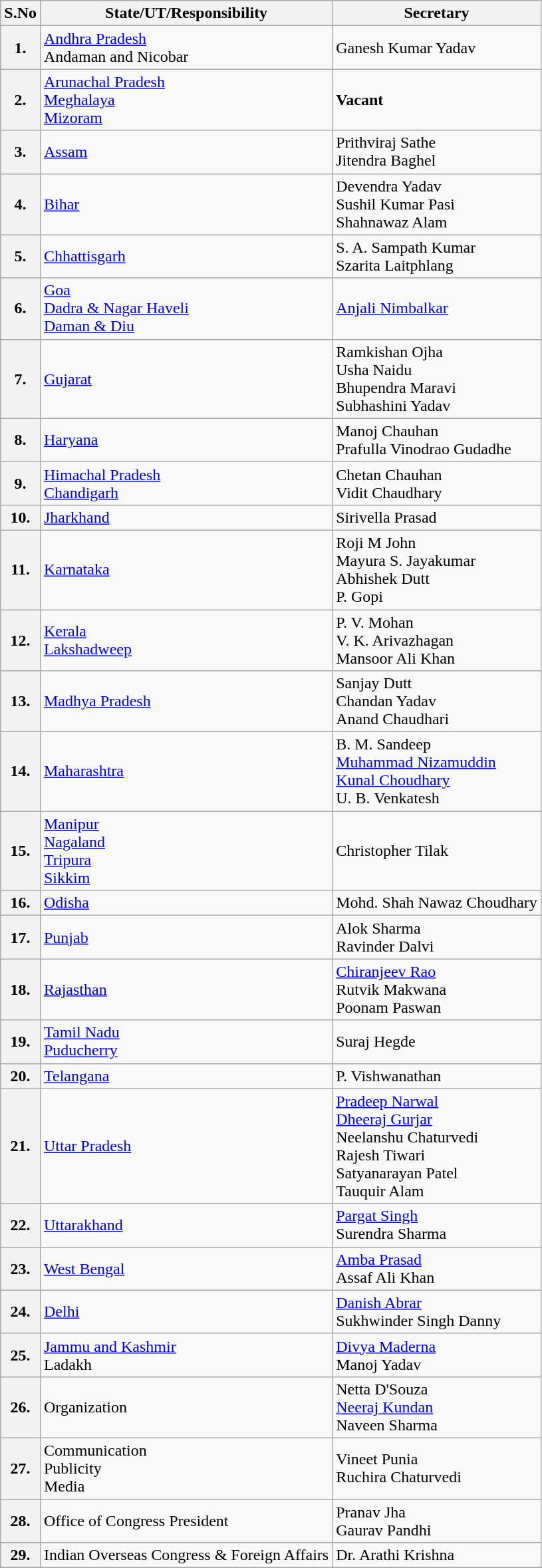<table class="sortable wikitable">
<tr>
<th>S.No</th>
<th style="text-align:center;">State/UT/Responsibility</th>
<th style="text-align:center;">Secretary</th>
</tr>
<tr style="text-align:left;">
<th>1.</th>
<td><a href='#'>Andhra Pradesh</a><br>Andaman and Nicobar</td>
<td>Ganesh Kumar Yadav</td>
</tr>
<tr>
<th>2.</th>
<td><a href='#'>Arunachal Pradesh</a><br><a href='#'>Meghalaya</a><br><a href='#'>Mizoram</a></td>
<td><strong>Vacant</strong></td>
</tr>
<tr>
<th>3.</th>
<td><a href='#'>Assam</a></td>
<td>Prithviraj Sathe<br>Jitendra Baghel</td>
</tr>
<tr>
<th>4.</th>
<td><a href='#'>Bihar</a></td>
<td>Devendra Yadav<br>Sushil Kumar Pasi<br>Shahnawaz Alam</td>
</tr>
<tr>
<th>5.</th>
<td><a href='#'>Chhattisgarh</a></td>
<td>S. A. Sampath Kumar<br>Szarita Laitphlang</td>
</tr>
<tr>
<th>6.</th>
<td><a href='#'>Goa</a><br><a href='#'>Dadra & Nagar Haveli</a><br><a href='#'>Daman & Diu</a></td>
<td><a href='#'>Anjali Nimbalkar</a></td>
</tr>
<tr>
<th>7.</th>
<td><a href='#'>Gujarat</a></td>
<td>Ramkishan Ojha<br>Usha Naidu<br>Bhupendra Maravi<br>Subhashini Yadav</td>
</tr>
<tr>
<th>8.</th>
<td><a href='#'>Haryana</a></td>
<td>Manoj Chauhan<br>Prafulla Vinodrao Gudadhe</td>
</tr>
<tr>
<th>9.</th>
<td><a href='#'>Himachal Pradesh</a><br><a href='#'>Chandigarh</a></td>
<td>Chetan Chauhan<br>Vidit Chaudhary</td>
</tr>
<tr>
<th>10.</th>
<td><a href='#'>Jharkhand</a></td>
<td>Sirivella Prasad</td>
</tr>
<tr>
<th>11.</th>
<td><a href='#'>Karnataka</a></td>
<td>Roji M John<br>Mayura S. Jayakumar<br>Abhishek Dutt<br>P. Gopi</td>
</tr>
<tr>
<th>12.</th>
<td><a href='#'>Kerala</a><br><a href='#'>Lakshadweep</a></td>
<td>P. V. Mohan<br>V. K. Arivazhagan<br>Mansoor Ali Khan</td>
</tr>
<tr>
<th>13.</th>
<td><a href='#'>Madhya Pradesh</a></td>
<td>Sanjay Dutt<br>Chandan Yadav<br>Anand Chaudhari</td>
</tr>
<tr>
<th>14.</th>
<td><a href='#'>Maharashtra</a></td>
<td>B. M. Sandeep<br><a href='#'>Muhammad Nizamuddin</a><br><a href='#'>Kunal Choudhary</a><br>U. B. Venkatesh</td>
</tr>
<tr>
<th>15.</th>
<td><a href='#'>Manipur</a><br><a href='#'>Nagaland</a><br><a href='#'>Tripura</a><br><a href='#'>Sikkim</a></td>
<td>Christopher Tilak</td>
</tr>
<tr>
<th>16.</th>
<td><a href='#'>Odisha</a></td>
<td>Mohd. Shah Nawaz Choudhary</td>
</tr>
<tr>
<th>17.</th>
<td><a href='#'>Punjab</a></td>
<td>Alok Sharma<br>Ravinder Dalvi</td>
</tr>
<tr>
<th>18.</th>
<td><a href='#'>Rajasthan</a></td>
<td><a href='#'>Chiranjeev Rao</a><br>Rutvik Makwana<br>Poonam Paswan</td>
</tr>
<tr>
<th>19.</th>
<td><a href='#'>Tamil Nadu</a><br><a href='#'>Puducherry</a></td>
<td>Suraj Hegde</td>
</tr>
<tr>
<th>20.</th>
<td><a href='#'>Telangana</a></td>
<td>P. Vishwanathan</td>
</tr>
<tr>
<th>21.</th>
<td><a href='#'>Uttar Pradesh</a></td>
<td><a href='#'>Pradeep Narwal</a><br><a href='#'>Dheeraj Gurjar</a><br>Neelanshu Chaturvedi<br>Rajesh Tiwari<br>Satyanarayan Patel<br>Tauquir Alam</td>
</tr>
<tr>
<th>22.</th>
<td><a href='#'>Uttarakhand</a></td>
<td><a href='#'>Pargat Singh</a><br>Surendra Sharma</td>
</tr>
<tr>
<th>23.</th>
<td><a href='#'>West Bengal</a></td>
<td><a href='#'>Amba Prasad</a><br>Assaf Ali Khan</td>
</tr>
<tr>
<th>24.</th>
<td><a href='#'>Delhi</a></td>
<td><a href='#'>Danish Abrar</a><br>Sukhwinder Singh Danny</td>
</tr>
<tr>
<th>25.</th>
<td><a href='#'>Jammu and Kashmir</a><br>Ladakh</td>
<td><a href='#'>Divya Maderna</a><br>Manoj Yadav</td>
</tr>
<tr>
<th>26.</th>
<td>Organization</td>
<td>Netta D'Souza<br><a href='#'>Neeraj Kundan</a><br>Naveen Sharma</td>
</tr>
<tr>
<th>27.</th>
<td>Communication<br>Publicity<br>Media</td>
<td>Vineet Punia<br>Ruchira Chaturvedi</td>
</tr>
<tr>
<th>28.</th>
<td>Office of Congress President</td>
<td>Pranav Jha<br>Gaurav Pandhi</td>
</tr>
<tr>
<th>29.</th>
<td>Indian Overseas Congress & Foreign Affairs</td>
<td>Dr. Arathi Krishna</td>
</tr>
<tr>
</tr>
</table>
